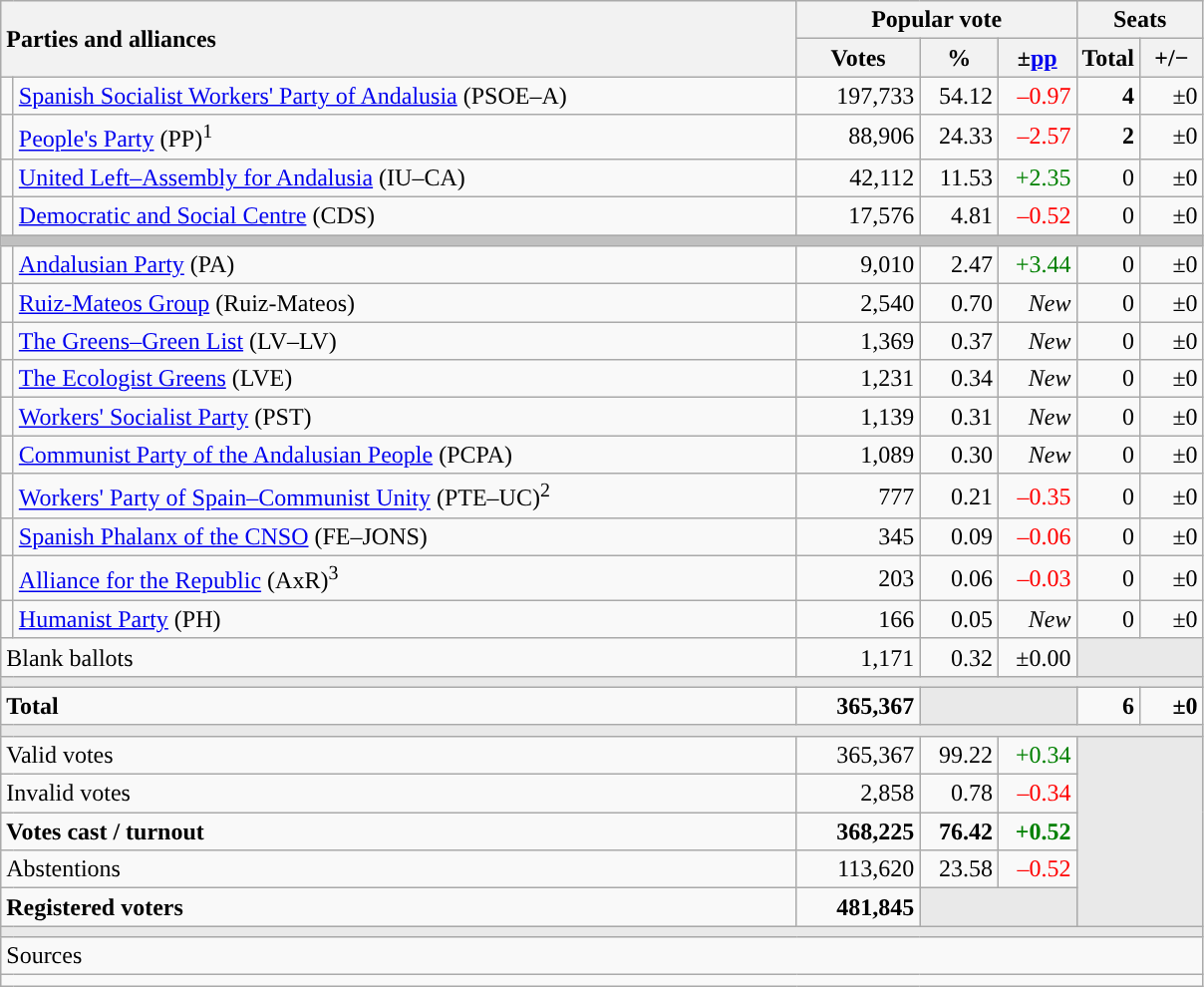<table class="wikitable" style="text-align:right;">
<tr>
<th style="text-align:left;" rowspan="2" colspan="2" width="525">Parties and alliances</th>
<th colspan="3">Popular vote</th>
<th colspan="2">Seats</th>
</tr>
<tr>
<th width="75">Votes</th>
<th width="45">%</th>
<th width="45">±<a href='#'>pp</a></th>
<th width="35">Total</th>
<th width="35">+/−</th>
</tr>
<tr>
<td width="1" style="color:inherit;background:"></td>
<td align="left"><a href='#'>Spanish Socialist Workers' Party of Andalusia</a> (PSOE–A)</td>
<td>197,733</td>
<td>54.12</td>
<td style="color:red;">–0.97</td>
<td><strong>4</strong></td>
<td>±0</td>
</tr>
<tr>
<td style="color:inherit;background:"></td>
<td align="left"><a href='#'>People's Party</a> (PP)<sup>1</sup></td>
<td>88,906</td>
<td>24.33</td>
<td style="color:red;">–2.57</td>
<td><strong>2</strong></td>
<td>±0</td>
</tr>
<tr>
<td style="color:inherit;background:"></td>
<td align="left"><a href='#'>United Left–Assembly for Andalusia</a> (IU–CA)</td>
<td>42,112</td>
<td>11.53</td>
<td style="color:green;">+2.35</td>
<td>0</td>
<td>±0</td>
</tr>
<tr>
<td style="color:inherit;background:"></td>
<td align="left"><a href='#'>Democratic and Social Centre</a> (CDS)</td>
<td>17,576</td>
<td>4.81</td>
<td style="color:red;">–0.52</td>
<td>0</td>
<td>±0</td>
</tr>
<tr>
<td colspan="7" bgcolor="#C0C0C0"></td>
</tr>
<tr>
<td style="color:inherit;background:"></td>
<td align="left"><a href='#'>Andalusian Party</a> (PA)</td>
<td>9,010</td>
<td>2.47</td>
<td style="color:green;">+3.44</td>
<td>0</td>
<td>±0</td>
</tr>
<tr>
<td style="color:inherit;background:"></td>
<td align="left"><a href='#'>Ruiz-Mateos Group</a> (Ruiz-Mateos)</td>
<td>2,540</td>
<td>0.70</td>
<td><em>New</em></td>
<td>0</td>
<td>±0</td>
</tr>
<tr>
<td style="color:inherit;background:"></td>
<td align="left"><a href='#'>The Greens–Green List</a> (LV–LV)</td>
<td>1,369</td>
<td>0.37</td>
<td><em>New</em></td>
<td>0</td>
<td>±0</td>
</tr>
<tr>
<td style="color:inherit;background:"></td>
<td align="left"><a href='#'>The Ecologist Greens</a> (LVE)</td>
<td>1,231</td>
<td>0.34</td>
<td><em>New</em></td>
<td>0</td>
<td>±0</td>
</tr>
<tr>
<td style="color:inherit;background:"></td>
<td align="left"><a href='#'>Workers' Socialist Party</a> (PST)</td>
<td>1,139</td>
<td>0.31</td>
<td><em>New</em></td>
<td>0</td>
<td>±0</td>
</tr>
<tr>
<td style="color:inherit;background:"></td>
<td align="left"><a href='#'>Communist Party of the Andalusian People</a> (PCPA)</td>
<td>1,089</td>
<td>0.30</td>
<td><em>New</em></td>
<td>0</td>
<td>±0</td>
</tr>
<tr>
<td style="color:inherit;background:"></td>
<td align="left"><a href='#'>Workers' Party of Spain–Communist Unity</a> (PTE–UC)<sup>2</sup></td>
<td>777</td>
<td>0.21</td>
<td style="color:red;">–0.35</td>
<td>0</td>
<td>±0</td>
</tr>
<tr>
<td style="color:inherit;background:"></td>
<td align="left"><a href='#'>Spanish Phalanx of the CNSO</a> (FE–JONS)</td>
<td>345</td>
<td>0.09</td>
<td style="color:red;">–0.06</td>
<td>0</td>
<td>±0</td>
</tr>
<tr>
<td style="color:inherit;background:"></td>
<td align="left"><a href='#'>Alliance for the Republic</a> (AxR)<sup>3</sup></td>
<td>203</td>
<td>0.06</td>
<td style="color:red;">–0.03</td>
<td>0</td>
<td>±0</td>
</tr>
<tr>
<td style="color:inherit;background:"></td>
<td align="left"><a href='#'>Humanist Party</a> (PH)</td>
<td>166</td>
<td>0.05</td>
<td><em>New</em></td>
<td>0</td>
<td>±0</td>
</tr>
<tr>
<td align="left" colspan="2">Blank ballots</td>
<td>1,171</td>
<td>0.32</td>
<td>±0.00</td>
<td bgcolor="#E9E9E9" colspan="2"></td>
</tr>
<tr>
<td colspan="7" bgcolor="#E9E9E9"></td>
</tr>
<tr style="font-weight:bold;">
<td align="left" colspan="2">Total</td>
<td>365,367</td>
<td bgcolor="#E9E9E9" colspan="2"></td>
<td>6</td>
<td>±0</td>
</tr>
<tr>
<td colspan="7" bgcolor="#E9E9E9"></td>
</tr>
<tr>
<td align="left" colspan="2">Valid votes</td>
<td>365,367</td>
<td>99.22</td>
<td style="color:green;">+0.34</td>
<td bgcolor="#E9E9E9" colspan="2" rowspan="5"></td>
</tr>
<tr>
<td align="left" colspan="2">Invalid votes</td>
<td>2,858</td>
<td>0.78</td>
<td style="color:red;">–0.34</td>
</tr>
<tr style="font-weight:bold;">
<td align="left" colspan="2">Votes cast / turnout</td>
<td>368,225</td>
<td>76.42</td>
<td style="color:green;">+0.52</td>
</tr>
<tr>
<td align="left" colspan="2">Abstentions</td>
<td>113,620</td>
<td>23.58</td>
<td style="color:red;">–0.52</td>
</tr>
<tr style="font-weight:bold;">
<td align="left" colspan="2">Registered voters</td>
<td>481,845</td>
<td bgcolor="#E9E9E9" colspan="2"></td>
</tr>
<tr>
<td colspan="7" bgcolor="#E9E9E9"></td>
</tr>
<tr>
<td align="left" colspan="7">Sources</td>
</tr>
<tr>
<td colspan="7" style="text-align:left; max-width:790px;"></td>
</tr>
</table>
